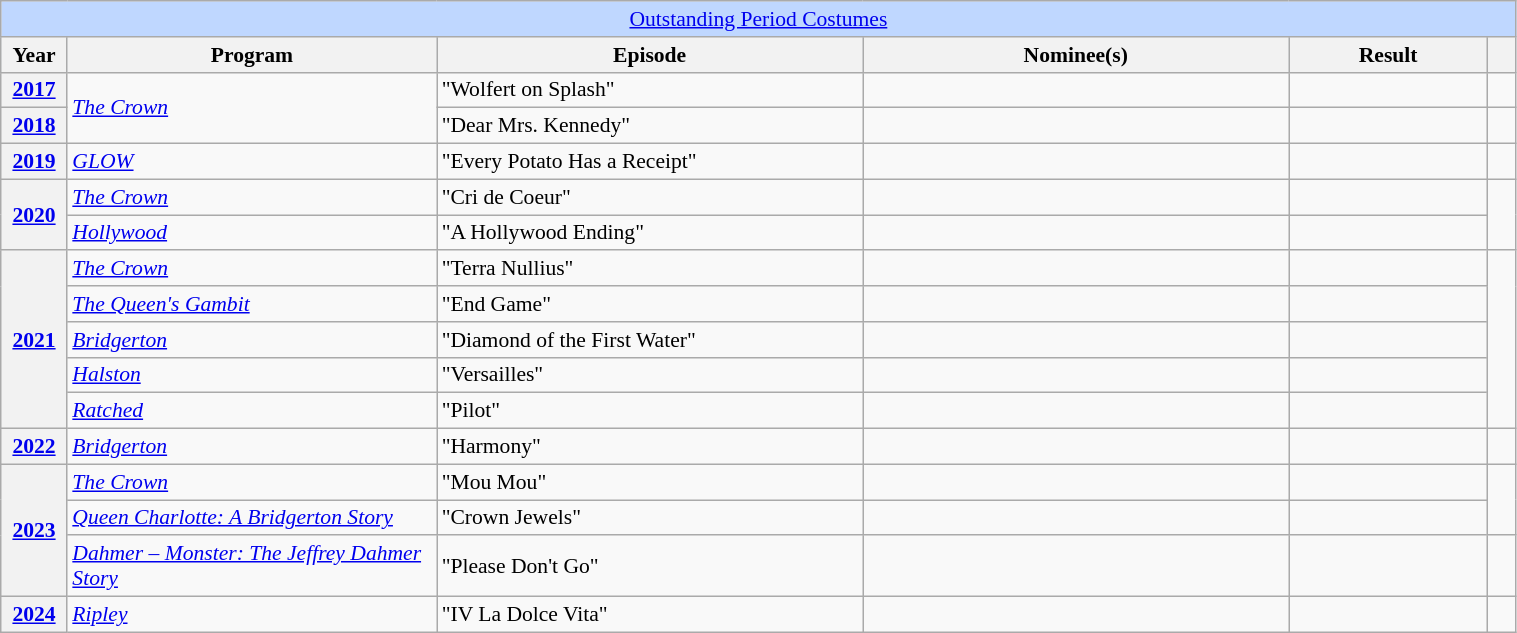<table class="wikitable plainrowheaders" style="font-size: 90%" width=80%>
<tr ---- bgcolor="#bfd7ff">
<td colspan=6 align=center><a href='#'>Outstanding Period Costumes</a></td>
</tr>
<tr ---- bgcolor="#ebf5ff">
<th scope="col" style="width:1%;">Year</th>
<th scope="col" style="width:13%;">Program</th>
<th scope="col" style="width:15%;">Episode</th>
<th scope="col" style="width:15%;">Nominee(s)</th>
<th scope="col" style="width:7%;">Result</th>
<th scope="col" style="width:1%;"></th>
</tr>
<tr>
<th scope=row><a href='#'>2017</a></th>
<td rowspan="2"><em><a href='#'>The Crown</a></em></td>
<td>"Wolfert on Splash"</td>
<td></td>
<td></td>
<td></td>
</tr>
<tr>
<th scope=row><a href='#'>2018</a></th>
<td>"Dear Mrs. Kennedy"</td>
<td></td>
<td></td>
<td></td>
</tr>
<tr>
<th scope=row><a href='#'>2019</a></th>
<td><em><a href='#'>GLOW</a></em></td>
<td>"Every Potato Has a Receipt"</td>
<td></td>
<td></td>
<td></td>
</tr>
<tr>
<th scope=row rowspan="2"><a href='#'>2020</a></th>
<td><em><a href='#'>The Crown</a></em></td>
<td>"Cri de Coeur"</td>
<td></td>
<td></td>
<td rowspan="2"></td>
</tr>
<tr>
<td><em><a href='#'>Hollywood</a></em></td>
<td>"A Hollywood Ending"</td>
<td></td>
<td></td>
</tr>
<tr>
<th scope=row rowspan="5"><a href='#'>2021</a></th>
<td><em><a href='#'>The Crown</a></em></td>
<td>"Terra Nullius"</td>
<td></td>
<td></td>
<td rowspan="5"></td>
</tr>
<tr>
<td><em><a href='#'>The Queen's Gambit</a></em></td>
<td>"End Game"</td>
<td></td>
<td></td>
</tr>
<tr>
<td><em><a href='#'>Bridgerton</a></em></td>
<td>"Diamond of the First Water"</td>
<td></td>
<td></td>
</tr>
<tr>
<td><em><a href='#'>Halston</a></em></td>
<td>"Versailles"</td>
<td></td>
<td></td>
</tr>
<tr>
<td><em><a href='#'>Ratched</a></em></td>
<td>"Pilot"</td>
<td></td>
<td></td>
</tr>
<tr>
<th scope=row><a href='#'>2022</a></th>
<td><em><a href='#'>Bridgerton</a></em></td>
<td>"Harmony"</td>
<td></td>
<td></td>
<td></td>
</tr>
<tr>
<th scope=row rowspan="3"><a href='#'>2023</a></th>
<td><em><a href='#'>The Crown</a></em></td>
<td>"Mou Mou"</td>
<td></td>
<td></td>
<td rowspan="2"></td>
</tr>
<tr>
<td><em><a href='#'>Queen Charlotte: A Bridgerton Story</a></em></td>
<td>"Crown Jewels"</td>
<td></td>
<td></td>
</tr>
<tr>
<td><em><a href='#'>Dahmer – Monster: The Jeffrey Dahmer Story</a></em></td>
<td>"Please Don't Go"</td>
<td></td>
<td></td>
<td></td>
</tr>
<tr>
<th scope=row><a href='#'>2024</a></th>
<td><em><a href='#'>Ripley</a></em></td>
<td>"IV La Dolce Vita"</td>
<td></td>
<td></td>
<td></td>
</tr>
</table>
